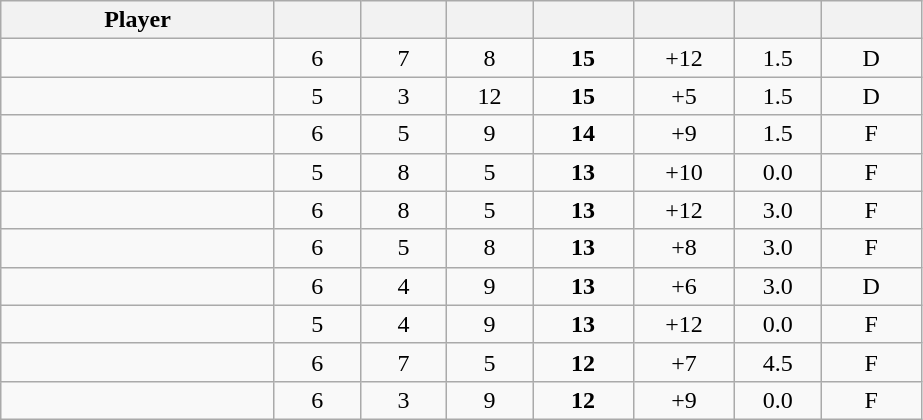<table class="wikitable sortable" style="text-align:center;">
<tr>
<th width="175px">Player</th>
<th width="50px"></th>
<th width="50px"></th>
<th width="50px"></th>
<th width="60px"></th>
<th width="60px"></th>
<th width="50px"></th>
<th width="60px"></th>
</tr>
<tr>
<td align="left"> </td>
<td>6</td>
<td>7</td>
<td>8</td>
<td><strong>15</strong></td>
<td>+12</td>
<td>1.5</td>
<td>D</td>
</tr>
<tr>
<td align="left"> </td>
<td>5</td>
<td>3</td>
<td>12</td>
<td><strong>15</strong></td>
<td>+5</td>
<td>1.5</td>
<td>D</td>
</tr>
<tr>
<td align="left"> </td>
<td>6</td>
<td>5</td>
<td>9</td>
<td><strong>14</strong></td>
<td>+9</td>
<td>1.5</td>
<td>F</td>
</tr>
<tr>
<td align="left"> </td>
<td>5</td>
<td>8</td>
<td>5</td>
<td><strong>13</strong></td>
<td>+10</td>
<td>0.0</td>
<td>F</td>
</tr>
<tr>
<td align="left"> </td>
<td>6</td>
<td>8</td>
<td>5</td>
<td><strong>13</strong></td>
<td>+12</td>
<td>3.0</td>
<td>F</td>
</tr>
<tr>
<td align="left"> </td>
<td>6</td>
<td>5</td>
<td>8</td>
<td><strong>13</strong></td>
<td>+8</td>
<td>3.0</td>
<td>F</td>
</tr>
<tr>
<td align="left"> </td>
<td>6</td>
<td>4</td>
<td>9</td>
<td><strong>13</strong></td>
<td>+6</td>
<td>3.0</td>
<td>D</td>
</tr>
<tr>
<td align="left"> </td>
<td>5</td>
<td>4</td>
<td>9</td>
<td><strong>13</strong></td>
<td>+12</td>
<td>0.0</td>
<td>F</td>
</tr>
<tr>
<td align="left"> </td>
<td>6</td>
<td>7</td>
<td>5</td>
<td><strong>12</strong></td>
<td>+7</td>
<td>4.5</td>
<td>F</td>
</tr>
<tr>
<td align="left"> </td>
<td>6</td>
<td>3</td>
<td>9</td>
<td><strong>12</strong></td>
<td>+9</td>
<td>0.0</td>
<td>F</td>
</tr>
</table>
